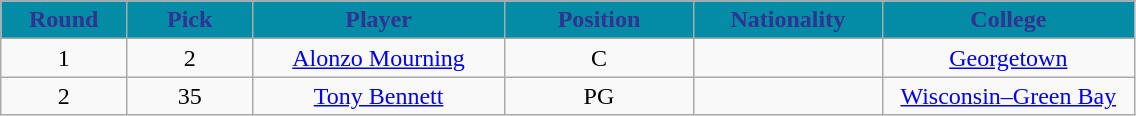<table class="wikitable sortable sortable">
<tr>
<th style="background:#048ba6; color:#323290; width:10%;">Round</th>
<th style="background:#048ba6; color:#323290; width:10%;">Pick</th>
<th style="background:#048ba6; color:#323290; width:20%;">Player</th>
<th style="background:#048ba6; color:#323290; width:15%;">Position</th>
<th style="background:#048ba6; color:#323290; width:15%;">Nationality</th>
<th style="background:#048ba6; color:#323290; width:20%;">College</th>
</tr>
<tr style="text-align: center">
<td>1</td>
<td>2</td>
<td><a href='#'>Alonzo Mourning</a></td>
<td>C</td>
<td></td>
<td><a href='#'>Georgetown</a></td>
</tr>
<tr style="text-align: center">
<td>2</td>
<td>35</td>
<td><a href='#'>Tony Bennett</a></td>
<td>PG</td>
<td></td>
<td><a href='#'>Wisconsin–Green Bay</a></td>
</tr>
</table>
